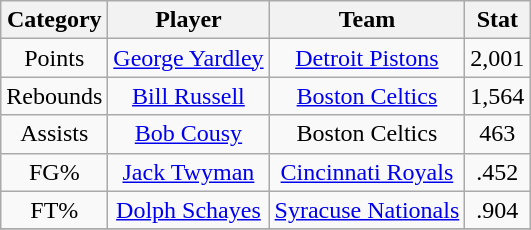<table class="wikitable" style="text-align:center">
<tr>
<th>Category</th>
<th>Player</th>
<th>Team</th>
<th>Stat</th>
</tr>
<tr>
<td>Points</td>
<td><a href='#'>George Yardley</a></td>
<td><a href='#'>Detroit Pistons</a></td>
<td>2,001</td>
</tr>
<tr>
<td>Rebounds</td>
<td><a href='#'>Bill Russell</a></td>
<td><a href='#'>Boston Celtics</a></td>
<td>1,564</td>
</tr>
<tr>
<td>Assists</td>
<td><a href='#'>Bob Cousy</a></td>
<td>Boston Celtics</td>
<td>463</td>
</tr>
<tr>
<td>FG%</td>
<td><a href='#'>Jack Twyman</a></td>
<td><a href='#'>Cincinnati Royals</a></td>
<td>.452</td>
</tr>
<tr>
<td>FT%</td>
<td><a href='#'>Dolph Schayes</a></td>
<td><a href='#'>Syracuse Nationals</a></td>
<td>.904</td>
</tr>
<tr>
</tr>
</table>
